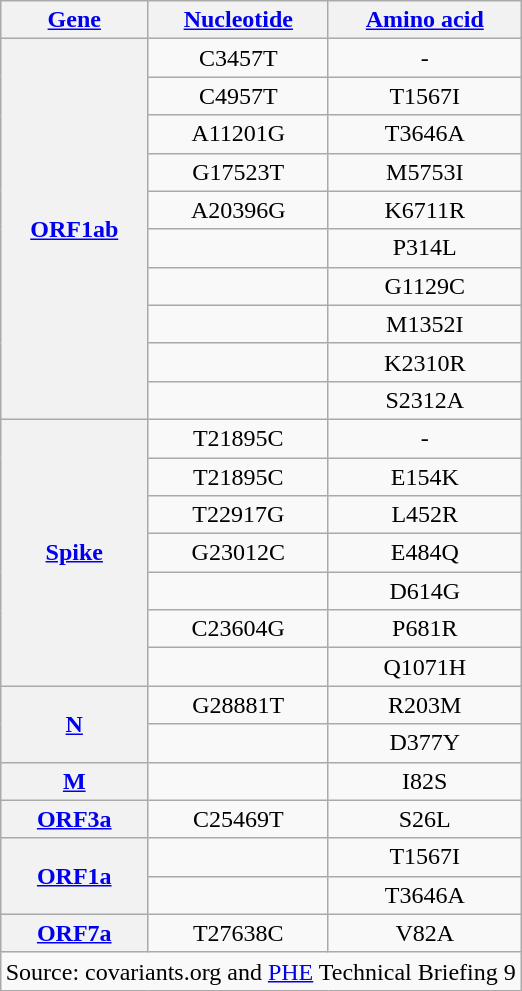<table class="wikitable mw-collapsible autocollapse" align="right" style="text-align: center;">
<tr>
<th><a href='#'>Gene</a></th>
<th><a href='#'>Nucleotide</a></th>
<th><a href='#'>Amino acid</a></th>
</tr>
<tr>
<th rowspan="10"><a href='#'>ORF1ab</a></th>
<td>C3457T</td>
<td>-</td>
</tr>
<tr>
<td>C4957T</td>
<td>T1567I</td>
</tr>
<tr>
<td>A11201G</td>
<td>T3646A</td>
</tr>
<tr>
<td>G17523T</td>
<td>M5753I</td>
</tr>
<tr>
<td>A20396G</td>
<td>K6711R</td>
</tr>
<tr>
<td></td>
<td>P314L</td>
</tr>
<tr>
<td></td>
<td>G1129C</td>
</tr>
<tr>
<td></td>
<td>M1352I</td>
</tr>
<tr>
<td></td>
<td>K2310R</td>
</tr>
<tr>
<td></td>
<td>S2312A</td>
</tr>
<tr>
<th rowspan="7"><a href='#'>Spike</a></th>
<td>T21895C</td>
<td>-</td>
</tr>
<tr>
<td>T21895C</td>
<td>E154K</td>
</tr>
<tr>
<td>T22917G</td>
<td>L452R</td>
</tr>
<tr>
<td>G23012C</td>
<td>E484Q</td>
</tr>
<tr>
<td></td>
<td>D614G</td>
</tr>
<tr>
<td>C23604G</td>
<td>P681R</td>
</tr>
<tr>
<td></td>
<td>Q1071H</td>
</tr>
<tr>
<th rowspan="2"><a href='#'>N</a></th>
<td>G28881T</td>
<td>R203M</td>
</tr>
<tr>
<td></td>
<td>D377Y</td>
</tr>
<tr>
<th rowspan="1"><a href='#'>M</a></th>
<td></td>
<td>I82S</td>
</tr>
<tr>
<th rowspan="1"><a href='#'>ORF3a</a></th>
<td>C25469T</td>
<td>S26L</td>
</tr>
<tr>
<th rowspan="2"><a href='#'>ORF1a</a></th>
<td></td>
<td>T1567I</td>
</tr>
<tr>
<td></td>
<td>T3646A</td>
</tr>
<tr>
<th rowspan="1"><a href='#'>ORF7a</a></th>
<td>T27638C</td>
<td>V82A</td>
</tr>
<tr style="text-align:left;" class="sortbottom">
<td colspan="3">Source: covariants.org and <a href='#'>PHE</a> Technical Briefing 9</td>
</tr>
</table>
